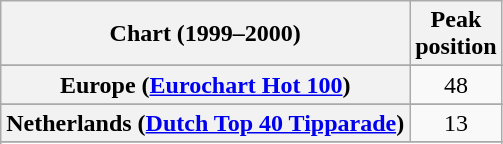<table class="wikitable sortable plainrowheaders" style="text-align:center">
<tr>
<th scope="col">Chart (1999–2000)</th>
<th scope="col">Peak<br>position</th>
</tr>
<tr>
</tr>
<tr>
<th scope="row">Europe (<a href='#'>Eurochart Hot 100</a>)</th>
<td>48</td>
</tr>
<tr>
</tr>
<tr>
<th scope="row">Netherlands (<a href='#'>Dutch Top 40 Tipparade</a>)</th>
<td>13</td>
</tr>
<tr>
</tr>
<tr>
</tr>
<tr>
</tr>
<tr>
</tr>
</table>
